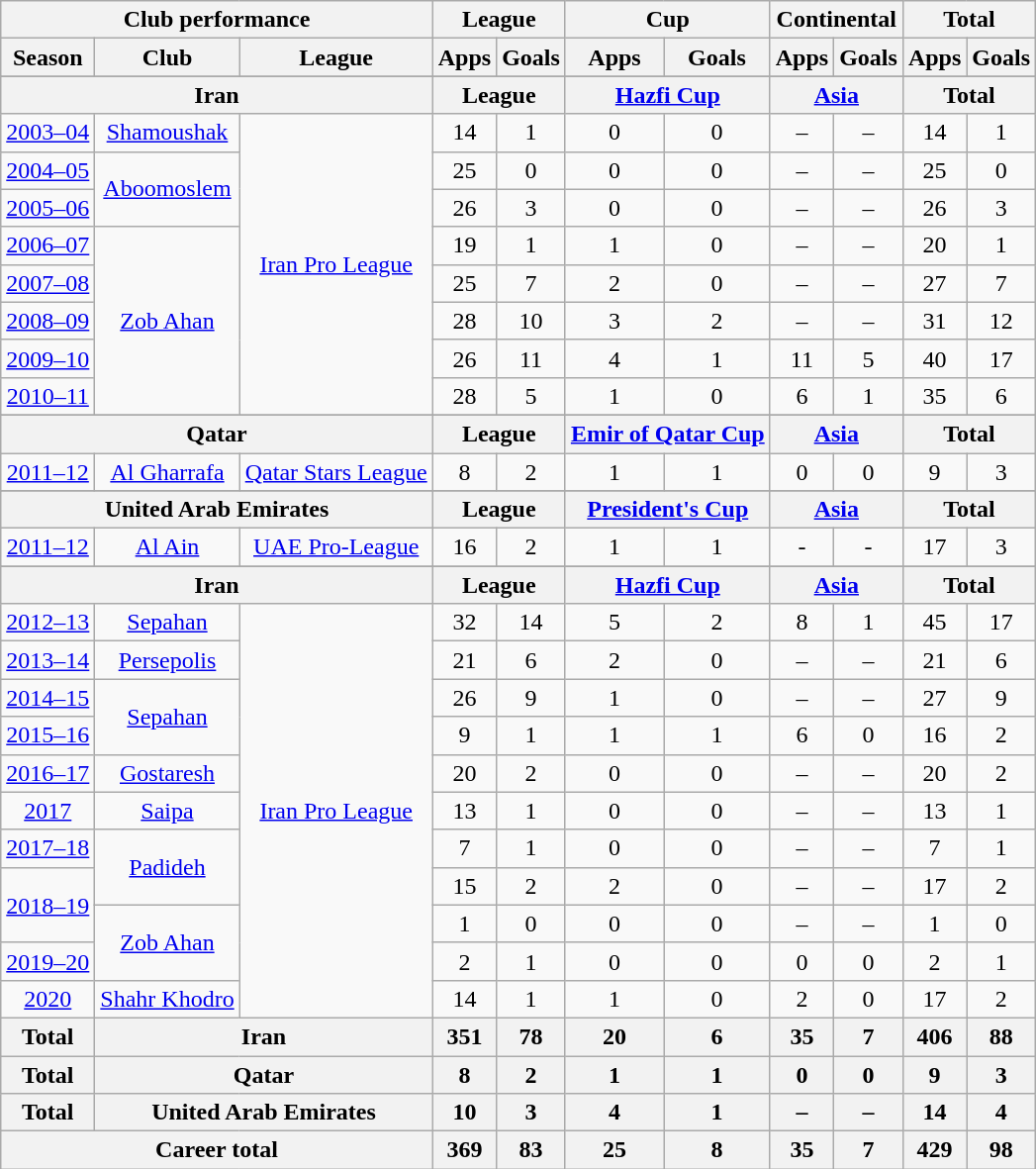<table class="wikitable" style="text-align:center">
<tr>
<th colspan=3>Club performance</th>
<th colspan=2>League</th>
<th colspan=2>Cup</th>
<th colspan=2>Continental</th>
<th colspan=2>Total</th>
</tr>
<tr>
<th>Season</th>
<th>Club</th>
<th>League</th>
<th>Apps</th>
<th>Goals</th>
<th>Apps</th>
<th>Goals</th>
<th>Apps</th>
<th>Goals</th>
<th>Apps</th>
<th>Goals</th>
</tr>
<tr>
</tr>
<tr>
<th colspan=3>Iran</th>
<th colspan=2>League</th>
<th colspan=2><a href='#'>Hazfi Cup</a></th>
<th colspan=2><a href='#'>Asia</a></th>
<th colspan=2>Total</th>
</tr>
<tr>
<td><a href='#'>2003–04</a></td>
<td><a href='#'>Shamoushak</a></td>
<td rowspan="8"><a href='#'>Iran Pro League</a></td>
<td>14</td>
<td>1</td>
<td>0</td>
<td>0</td>
<td>–</td>
<td>–</td>
<td>14</td>
<td>1</td>
</tr>
<tr>
<td><a href='#'>2004–05</a></td>
<td rowspan="2"><a href='#'>Aboomoslem</a></td>
<td>25</td>
<td>0</td>
<td>0</td>
<td>0</td>
<td>–</td>
<td>–</td>
<td>25</td>
<td>0</td>
</tr>
<tr>
<td><a href='#'>2005–06</a></td>
<td>26</td>
<td>3</td>
<td>0</td>
<td>0</td>
<td>–</td>
<td>–</td>
<td>26</td>
<td>3</td>
</tr>
<tr>
<td><a href='#'>2006–07</a></td>
<td rowspan="5"><a href='#'>Zob Ahan</a></td>
<td>19</td>
<td>1</td>
<td>1</td>
<td>0</td>
<td>–</td>
<td>–</td>
<td>20</td>
<td>1</td>
</tr>
<tr>
<td><a href='#'>2007–08</a></td>
<td>25</td>
<td>7</td>
<td>2</td>
<td>0</td>
<td>–</td>
<td>–</td>
<td>27</td>
<td>7</td>
</tr>
<tr>
<td><a href='#'>2008–09</a></td>
<td>28</td>
<td>10</td>
<td>3</td>
<td>2</td>
<td>–</td>
<td>–</td>
<td>31</td>
<td>12</td>
</tr>
<tr>
<td><a href='#'>2009–10</a></td>
<td>26</td>
<td>11</td>
<td>4</td>
<td>1</td>
<td>11</td>
<td>5</td>
<td>40</td>
<td>17</td>
</tr>
<tr>
<td><a href='#'>2010–11</a></td>
<td>28</td>
<td>5</td>
<td>1</td>
<td>0</td>
<td>6</td>
<td>1</td>
<td>35</td>
<td>6</td>
</tr>
<tr>
</tr>
<tr>
<th colspan=3>Qatar</th>
<th colspan=2>League</th>
<th colspan=2><a href='#'>Emir of Qatar Cup</a></th>
<th colspan=2><a href='#'>Asia</a></th>
<th colspan=2>Total</th>
</tr>
<tr>
<td><a href='#'>2011–12</a></td>
<td><a href='#'>Al Gharrafa</a></td>
<td><a href='#'>Qatar Stars League</a></td>
<td>8</td>
<td>2</td>
<td>1</td>
<td>1</td>
<td>0</td>
<td>0</td>
<td>9</td>
<td>3</td>
</tr>
<tr>
</tr>
<tr>
<th colspan=3>United Arab Emirates</th>
<th colspan=2>League</th>
<th colspan=2><a href='#'>President's Cup</a></th>
<th colspan=2><a href='#'>Asia</a></th>
<th colspan=2>Total</th>
</tr>
<tr>
<td><a href='#'>2011–12</a></td>
<td><a href='#'>Al Ain</a></td>
<td><a href='#'>UAE Pro-League</a></td>
<td>16</td>
<td 2>2</td>
<td>1</td>
<td>1</td>
<td>-</td>
<td>-</td>
<td>17</td>
<td>3</td>
</tr>
<tr>
</tr>
<tr>
<th colspan=3>Iran</th>
<th colspan=2>League</th>
<th colspan=2><a href='#'>Hazfi Cup</a></th>
<th colspan=2><a href='#'>Asia</a></th>
<th colspan=2>Total</th>
</tr>
<tr>
<td><a href='#'>2012–13</a></td>
<td><a href='#'>Sepahan</a></td>
<td rowspan="11"><a href='#'>Iran Pro League</a></td>
<td>32</td>
<td>14</td>
<td>5</td>
<td>2</td>
<td>8</td>
<td>1</td>
<td>45</td>
<td>17</td>
</tr>
<tr>
<td><a href='#'>2013–14</a></td>
<td><a href='#'>Persepolis</a></td>
<td>21</td>
<td>6</td>
<td>2</td>
<td>0</td>
<td>–</td>
<td>–</td>
<td>21</td>
<td>6</td>
</tr>
<tr>
<td><a href='#'>2014–15</a></td>
<td rowspan="2"><a href='#'>Sepahan</a></td>
<td>26</td>
<td>9</td>
<td>1</td>
<td>0</td>
<td>–</td>
<td>–</td>
<td>27</td>
<td>9</td>
</tr>
<tr>
<td><a href='#'>2015–16</a></td>
<td>9</td>
<td>1</td>
<td>1</td>
<td>1</td>
<td>6</td>
<td>0</td>
<td>16</td>
<td>2</td>
</tr>
<tr>
<td><a href='#'>2016–17</a></td>
<td><a href='#'>Gostaresh</a></td>
<td>20</td>
<td>2</td>
<td>0</td>
<td>0</td>
<td>–</td>
<td>–</td>
<td>20</td>
<td>2</td>
</tr>
<tr>
<td><a href='#'>2017</a></td>
<td><a href='#'>Saipa</a></td>
<td>13</td>
<td>1</td>
<td>0</td>
<td>0</td>
<td>–</td>
<td>–</td>
<td>13</td>
<td>1</td>
</tr>
<tr>
<td><a href='#'>2017–18</a></td>
<td rowspan="2"><a href='#'>Padideh</a></td>
<td>7</td>
<td>1</td>
<td>0</td>
<td>0</td>
<td>–</td>
<td>–</td>
<td>7</td>
<td>1</td>
</tr>
<tr>
<td rowspan="2"><a href='#'>2018–19</a></td>
<td>15</td>
<td>2</td>
<td>2</td>
<td>0</td>
<td>–</td>
<td>–</td>
<td>17</td>
<td>2</td>
</tr>
<tr>
<td rowspan="2"><a href='#'>Zob Ahan</a></td>
<td>1</td>
<td>0</td>
<td>0</td>
<td>0</td>
<td>–</td>
<td>–</td>
<td>1</td>
<td>0</td>
</tr>
<tr>
<td><a href='#'>2019–20</a></td>
<td>2</td>
<td>1</td>
<td>0</td>
<td>0</td>
<td>0</td>
<td>0</td>
<td>2</td>
<td>1</td>
</tr>
<tr>
<td><a href='#'>2020</a></td>
<td><a href='#'>Shahr Khodro</a></td>
<td>14</td>
<td>1</td>
<td>1</td>
<td>0</td>
<td>2</td>
<td>0</td>
<td>17</td>
<td>2</td>
</tr>
<tr>
<th rowspan="1">Total</th>
<th colspan="2">Iran</th>
<th>351</th>
<th>78</th>
<th>20</th>
<th>6</th>
<th>35</th>
<th>7</th>
<th>406</th>
<th>88</th>
</tr>
<tr>
<th rowspan=1>Total</th>
<th colspan=2>Qatar</th>
<th>8</th>
<th>2</th>
<th>1</th>
<th>1</th>
<th>0</th>
<th>0</th>
<th>9</th>
<th>3</th>
</tr>
<tr>
<th rowspan=1>Total</th>
<th colspan=2>United Arab Emirates</th>
<th>10</th>
<th>3</th>
<th>4</th>
<th>1</th>
<th>–</th>
<th>–</th>
<th>14</th>
<th>4</th>
</tr>
<tr>
<th colspan=3>Career total</th>
<th>369</th>
<th>83</th>
<th>25</th>
<th>8</th>
<th>35</th>
<th>7</th>
<th>429</th>
<th>98</th>
</tr>
</table>
